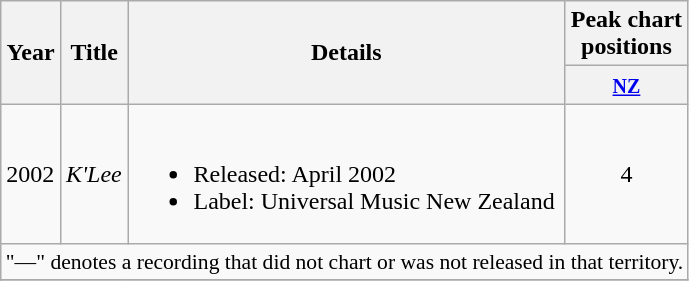<table class="wikitable plainrowheaders">
<tr>
<th rowspan="2">Year</th>
<th rowspan="2">Title</th>
<th rowspan="2">Details</th>
<th>Peak chart<br>positions</th>
</tr>
<tr>
<th><small><a href='#'>NZ</a></small></th>
</tr>
<tr>
<td>2002</td>
<td><em>K'Lee</em></td>
<td><br><ul><li>Released: April 2002</li><li>Label: Universal Music New Zealand</li></ul></td>
<td align="center">4</td>
</tr>
<tr>
<td colspan="4" style="font-size:90%" align="center">"—" denotes a recording that did not chart or was not released in that territory.</td>
</tr>
<tr>
</tr>
</table>
